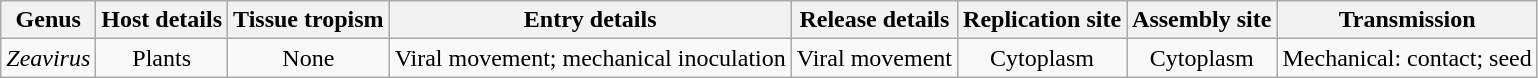<table class="wikitable sortable" style="text-align:center">
<tr>
<th>Genus</th>
<th>Host details</th>
<th>Tissue tropism</th>
<th>Entry details</th>
<th>Release details</th>
<th>Replication site</th>
<th>Assembly site</th>
<th>Transmission</th>
</tr>
<tr>
<td><em>Zeavirus</em></td>
<td>Plants</td>
<td>None</td>
<td>Viral movement; mechanical inoculation</td>
<td>Viral movement</td>
<td>Cytoplasm</td>
<td>Cytoplasm</td>
<td>Mechanical: contact; seed</td>
</tr>
</table>
